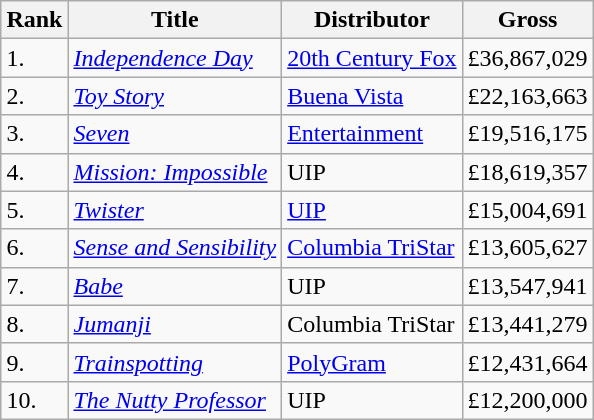<table class="wikitable sortable" style="margin:auto; margin:auto;">
<tr>
<th>Rank</th>
<th>Title</th>
<th>Distributor</th>
<th>Gross</th>
</tr>
<tr>
<td>1.</td>
<td><em><a href='#'>Independence Day</a></em></td>
<td><a href='#'>20th Century Fox</a></td>
<td>£36,867,029</td>
</tr>
<tr>
<td>2.</td>
<td><em><a href='#'>Toy Story</a></em></td>
<td><a href='#'>Buena Vista</a></td>
<td>£22,163,663</td>
</tr>
<tr>
<td>3.</td>
<td><em><a href='#'>Seven</a></em></td>
<td><a href='#'>Entertainment</a></td>
<td>£19,516,175</td>
</tr>
<tr>
<td>4.</td>
<td><em><a href='#'>Mission: Impossible</a></em></td>
<td>UIP</td>
<td>£18,619,357</td>
</tr>
<tr>
<td>5.</td>
<td><em><a href='#'>Twister</a></em></td>
<td><a href='#'>UIP</a></td>
<td>£15,004,691</td>
</tr>
<tr>
<td>6.</td>
<td><em><a href='#'>Sense and Sensibility</a></em></td>
<td><a href='#'>Columbia TriStar</a></td>
<td>£13,605,627</td>
</tr>
<tr>
<td>7.</td>
<td><em><a href='#'>Babe</a></em></td>
<td>UIP</td>
<td>£13,547,941</td>
</tr>
<tr>
<td>8.</td>
<td><em><a href='#'>Jumanji</a></em></td>
<td>Columbia TriStar</td>
<td>£13,441,279</td>
</tr>
<tr>
<td>9.</td>
<td><em><a href='#'>Trainspotting</a></em></td>
<td><a href='#'>PolyGram</a></td>
<td>£12,431,664</td>
</tr>
<tr>
<td>10.</td>
<td><em><a href='#'>The Nutty Professor</a></em></td>
<td>UIP</td>
<td>£12,200,000</td>
</tr>
</table>
